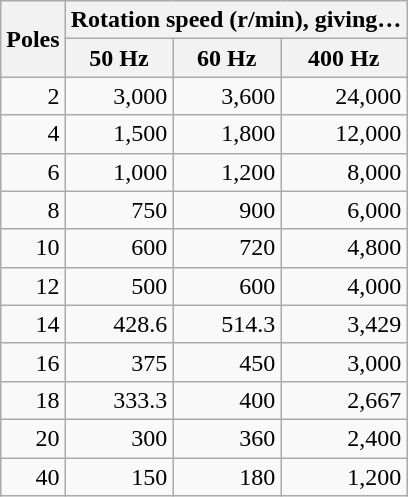<table class="wikitable" style="text-align:right;">
<tr>
<th rowspan=2>Poles</th>
<th colspan=3>Rotation speed (r/min), giving…</th>
</tr>
<tr>
<th>50 Hz</th>
<th>60 Hz</th>
<th>400 Hz</th>
</tr>
<tr>
<td>2</td>
<td>3,000</td>
<td>3,600</td>
<td>24,000</td>
</tr>
<tr>
<td>4</td>
<td>1,500</td>
<td>1,800</td>
<td>12,000</td>
</tr>
<tr>
<td>6</td>
<td>1,000</td>
<td>1,200</td>
<td>8,000</td>
</tr>
<tr>
<td>8</td>
<td>750</td>
<td>900</td>
<td>6,000</td>
</tr>
<tr>
<td>10</td>
<td>600</td>
<td>720</td>
<td>4,800</td>
</tr>
<tr>
<td>12</td>
<td>500</td>
<td>600</td>
<td>4,000</td>
</tr>
<tr>
<td>14</td>
<td>428.6</td>
<td>514.3</td>
<td>3,429</td>
</tr>
<tr>
<td>16</td>
<td>375</td>
<td>450</td>
<td>3,000</td>
</tr>
<tr>
<td>18</td>
<td>333.3</td>
<td>400</td>
<td>2,667</td>
</tr>
<tr>
<td>20</td>
<td>300</td>
<td>360</td>
<td>2,400</td>
</tr>
<tr>
<td>40</td>
<td>150</td>
<td>180</td>
<td>1,200</td>
</tr>
</table>
